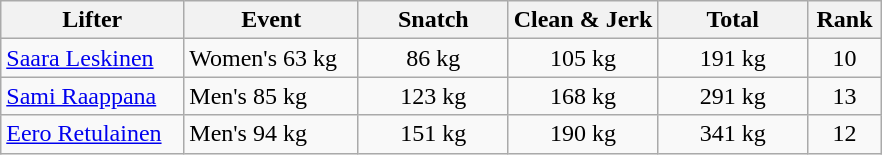<table class="wikitable">
<tr>
<th>Lifter</th>
<th>Event</th>
<th width=17%>Snatch</th>
<th width=17%>Clean & Jerk</th>
<th width=17%>Total</th>
<th>Rank</th>
</tr>
<tr align=center>
<td align=left><a href='#'>Saara Leskinen</a></td>
<td align=left>Women's 63 kg</td>
<td>86 kg</td>
<td>105 kg</td>
<td>191 kg</td>
<td>10</td>
</tr>
<tr align=center>
<td align=left><a href='#'>Sami Raappana</a></td>
<td align=left>Men's 85 kg</td>
<td>123 kg</td>
<td>168 kg</td>
<td>291 kg</td>
<td>13</td>
</tr>
<tr align=center>
<td align=left><a href='#'>Eero Retulainen</a></td>
<td align=left>Men's 94 kg</td>
<td>151 kg</td>
<td>190 kg</td>
<td>341 kg</td>
<td>12</td>
</tr>
</table>
